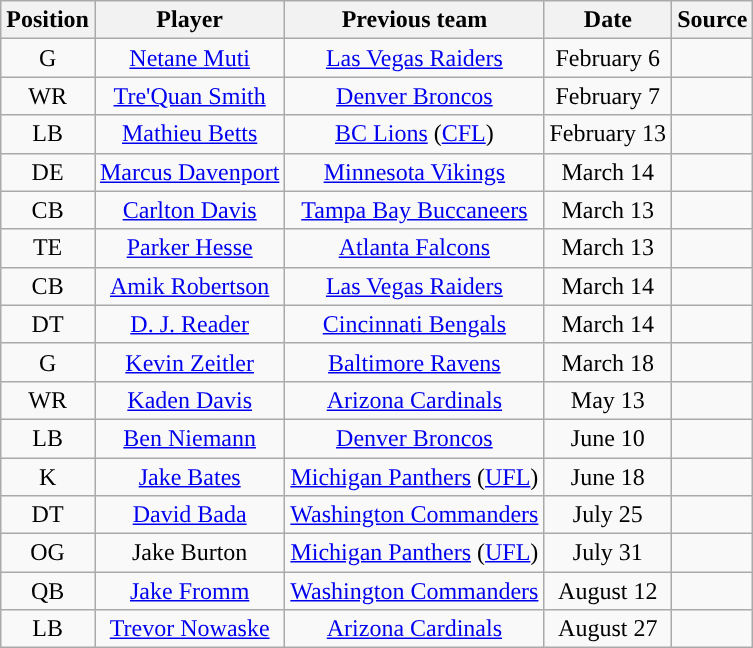<table class="wikitable" style="text-align:center">
<tr>
<th>Position</th>
<th>Player</th>
<th>Previous team</th>
<th>Date</th>
<th>Source</th>
</tr>
<tr>
<td>G</td>
<td><a href='#'>Netane Muti</a></td>
<td><a href='#'>Las Vegas Raiders</a></td>
<td>February 6</td>
<td></td>
</tr>
<tr>
<td>WR</td>
<td><a href='#'>Tre'Quan Smith</a></td>
<td><a href='#'>Denver Broncos</a></td>
<td>February 7</td>
<td></td>
</tr>
<tr>
<td>LB</td>
<td><a href='#'>Mathieu Betts</a></td>
<td><a href='#'>BC Lions</a> (<a href='#'>CFL</a>)</td>
<td>February 13</td>
<td></td>
</tr>
<tr>
<td>DE</td>
<td><a href='#'>Marcus Davenport</a></td>
<td><a href='#'>Minnesota Vikings</a></td>
<td>March 14</td>
<td></td>
</tr>
<tr>
<td>CB</td>
<td><a href='#'>Carlton Davis</a></td>
<td><a href='#'>Tampa Bay Buccaneers</a></td>
<td>March 13</td>
<td></td>
</tr>
<tr>
<td>TE</td>
<td><a href='#'>Parker Hesse</a></td>
<td><a href='#'>Atlanta Falcons</a></td>
<td>March 13</td>
<td></td>
</tr>
<tr>
<td>CB</td>
<td><a href='#'>Amik Robertson</a></td>
<td><a href='#'>Las Vegas Raiders</a></td>
<td>March 14</td>
<td></td>
</tr>
<tr>
<td>DT</td>
<td><a href='#'>D. J. Reader</a></td>
<td><a href='#'>Cincinnati Bengals</a></td>
<td>March 14</td>
<td></td>
</tr>
<tr>
<td>G</td>
<td><a href='#'>Kevin Zeitler</a></td>
<td><a href='#'>Baltimore Ravens</a></td>
<td>March 18</td>
<td></td>
</tr>
<tr>
<td>WR</td>
<td><a href='#'>Kaden Davis</a></td>
<td><a href='#'>Arizona Cardinals</a></td>
<td>May 13</td>
<td></td>
</tr>
<tr>
<td>LB</td>
<td><a href='#'>Ben Niemann</a></td>
<td><a href='#'>Denver Broncos</a></td>
<td>June 10</td>
<td></td>
</tr>
<tr>
<td>K</td>
<td><a href='#'>Jake Bates</a></td>
<td><a href='#'>Michigan Panthers</a> (<a href='#'>UFL</a>)</td>
<td>June 18</td>
<td></td>
</tr>
<tr>
<td>DT</td>
<td><a href='#'>David Bada</a></td>
<td><a href='#'>Washington Commanders</a></td>
<td>July 25</td>
<td></td>
</tr>
<tr>
<td>OG</td>
<td>Jake Burton</td>
<td><a href='#'>Michigan Panthers</a> (<a href='#'>UFL</a>)</td>
<td>July 31</td>
<td></td>
</tr>
<tr>
<td>QB</td>
<td><a href='#'>Jake Fromm</a></td>
<td><a href='#'>Washington Commanders</a></td>
<td>August 12</td>
<td></td>
</tr>
<tr>
<td>LB</td>
<td><a href='#'>Trevor Nowaske</a></td>
<td><a href='#'>Arizona Cardinals</a></td>
<td>August 27</td>
<td></td>
</tr>
</table>
